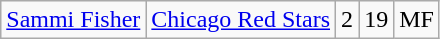<table class="wikitable" style="text-align:center;">
<tr>
<td><a href='#'>Sammi Fisher</a></td>
<td><a href='#'>Chicago Red Stars</a></td>
<td>2</td>
<td>19</td>
<td>MF</td>
</tr>
</table>
